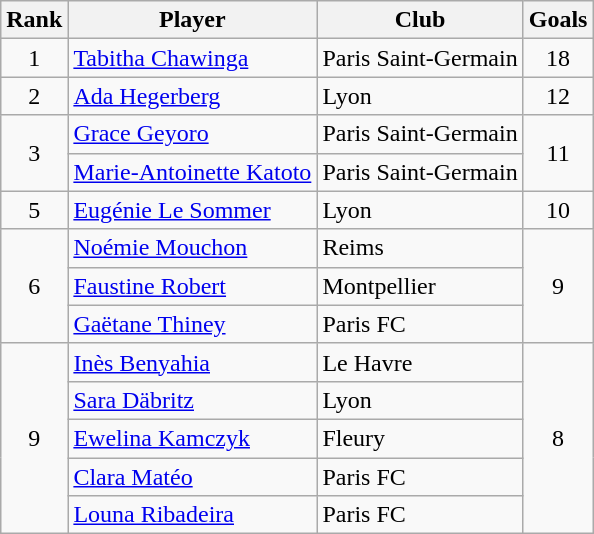<table class="wikitable" style="text-align:center">
<tr>
<th>Rank</th>
<th>Player</th>
<th>Club</th>
<th>Goals</th>
</tr>
<tr>
<td>1</td>
<td align="left"> <a href='#'>Tabitha Chawinga</a></td>
<td align="left">Paris Saint-Germain</td>
<td>18</td>
</tr>
<tr>
<td>2</td>
<td align="left"> <a href='#'>Ada Hegerberg</a></td>
<td align="left">Lyon</td>
<td>12</td>
</tr>
<tr>
<td rowspan=2>3</td>
<td align="left"> <a href='#'>Grace Geyoro</a></td>
<td align="left">Paris Saint-Germain</td>
<td rowspan=2>11</td>
</tr>
<tr>
<td align="left"> <a href='#'>Marie-Antoinette Katoto</a></td>
<td align="left">Paris Saint-Germain</td>
</tr>
<tr>
<td>5</td>
<td align="left"> <a href='#'>Eugénie Le Sommer</a></td>
<td align="left">Lyon</td>
<td>10</td>
</tr>
<tr>
<td rowspan=3>6</td>
<td align="left"> <a href='#'>Noémie Mouchon</a></td>
<td align="left">Reims</td>
<td rowspan=3>9</td>
</tr>
<tr>
<td align="left"> <a href='#'>Faustine Robert</a></td>
<td align="left">Montpellier</td>
</tr>
<tr>
<td align="left"> <a href='#'>Gaëtane Thiney</a></td>
<td align="left">Paris FC</td>
</tr>
<tr>
<td rowspan=5>9</td>
<td align="left"> <a href='#'>Inès Benyahia</a></td>
<td align="left">Le Havre</td>
<td rowspan=5>8</td>
</tr>
<tr>
<td align="left"> <a href='#'>Sara Däbritz</a></td>
<td align="left">Lyon</td>
</tr>
<tr>
<td align="left"> <a href='#'>Ewelina Kamczyk</a></td>
<td align="left">Fleury</td>
</tr>
<tr>
<td align="left"> <a href='#'>Clara Matéo</a></td>
<td align="left">Paris FC</td>
</tr>
<tr>
<td align="left"> <a href='#'>Louna Ribadeira</a></td>
<td align="left">Paris FC</td>
</tr>
</table>
